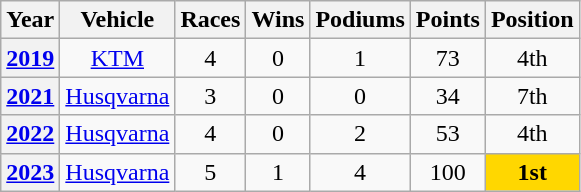<table class="wikitable" style="text-align:center;">
<tr>
<th>Year</th>
<th>Vehicle</th>
<th>Races</th>
<th>Wins</th>
<th>Podiums</th>
<th>Points</th>
<th>Position</th>
</tr>
<tr>
<th><a href='#'>2019</a></th>
<td> <a href='#'>KTM</a></td>
<td>4</td>
<td>0</td>
<td>1</td>
<td>73</td>
<td>4th</td>
</tr>
<tr>
<th><a href='#'>2021</a></th>
<td> <a href='#'>Husqvarna</a></td>
<td>3</td>
<td>0</td>
<td>0</td>
<td>34</td>
<td>7th</td>
</tr>
<tr>
<th><a href='#'>2022</a></th>
<td> <a href='#'>Husqvarna</a></td>
<td>4</td>
<td>0</td>
<td>2</td>
<td>53</td>
<td>4th</td>
</tr>
<tr>
<th><a href='#'>2023</a></th>
<td> <a href='#'>Husqvarna</a></td>
<td>5</td>
<td>1</td>
<td>4</td>
<td>100</td>
<td style="background:gold;"><strong>1st</strong></td>
</tr>
</table>
